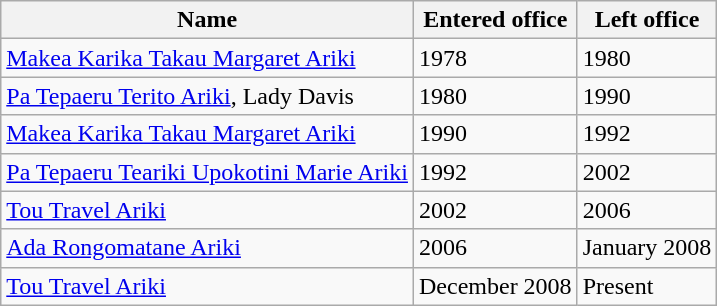<table class="wikitable">
<tr>
<th>Name</th>
<th>Entered office</th>
<th>Left office</th>
</tr>
<tr>
<td><a href='#'>Makea Karika Takau Margaret Ariki</a></td>
<td>1978</td>
<td>1980</td>
</tr>
<tr>
<td><a href='#'>Pa Tepaeru Terito Ariki</a>, Lady Davis</td>
<td>1980</td>
<td>1990</td>
</tr>
<tr>
<td><a href='#'>Makea Karika Takau Margaret Ariki</a></td>
<td>1990</td>
<td>1992</td>
</tr>
<tr>
<td><a href='#'>Pa Tepaeru Teariki Upokotini Marie Ariki</a></td>
<td>1992</td>
<td>2002</td>
</tr>
<tr>
<td><a href='#'>Tou Travel Ariki</a></td>
<td>2002</td>
<td>2006</td>
</tr>
<tr>
<td><a href='#'>Ada Rongomatane Ariki</a></td>
<td>2006</td>
<td>January 2008</td>
</tr>
<tr>
<td><a href='#'>Tou Travel Ariki</a></td>
<td>December 2008</td>
<td>Present</td>
</tr>
</table>
